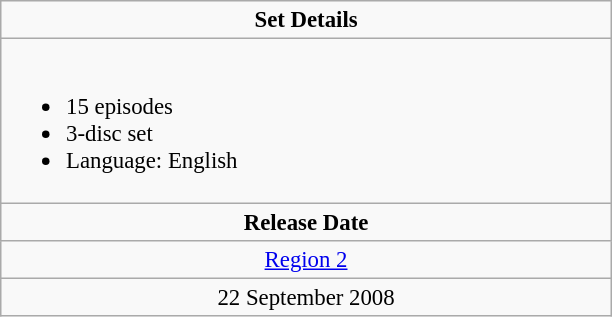<table class="wikitable" style="font-size: 95%;">
<tr valign="top">
<td align="center" width="400" colspan="3"><strong>Set Details</strong></td>
</tr>
<tr valign="top">
<td colspan="3" align="left" width="400"><br><ul><li>15 episodes</li><li>3-disc set</li><li>Language: English</li></ul></td>
</tr>
<tr>
<td colspan="3" align="center"><strong>Release Date</strong></td>
</tr>
<tr>
<td align="center"><a href='#'>Region 2</a></td>
</tr>
<tr>
<td align="center">22 September 2008</td>
</tr>
</table>
